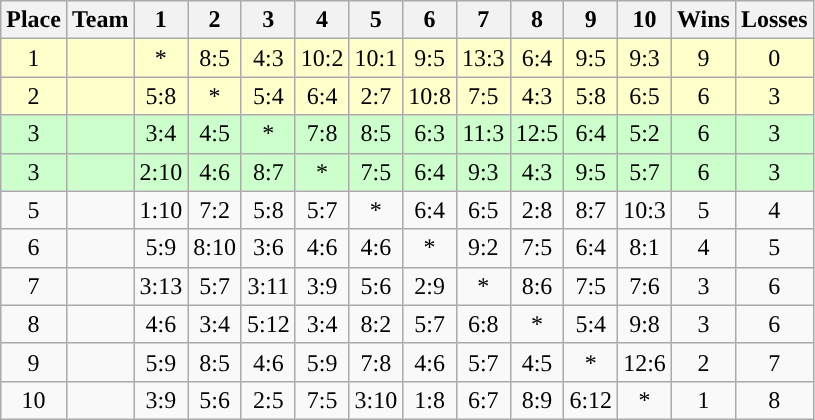<table class="wikitable" style="text-align:center;">
<tr>
<th>Place</th>
<th>Team</th>
<th width="25">1</th>
<th width="25">2</th>
<th width="25">3</th>
<th width="25">4</th>
<th width="25">5</th>
<th width="25">6</th>
<th width="25">7</th>
<th width="25">8</th>
<th width="25">9</th>
<th width="25">10</th>
<th>Wins</th>
<th>Losses</th>
</tr>
<tr bgcolor=#ffc>
<td>1</td>
<td align="left"></td>
<td>*</td>
<td>8:5</td>
<td>4:3</td>
<td>10:2</td>
<td>10:1</td>
<td>9:5</td>
<td>13:3</td>
<td>6:4</td>
<td>9:5</td>
<td>9:3</td>
<td>9</td>
<td>0</td>
</tr>
<tr bgcolor=#ffc>
<td>2</td>
<td align="left"></td>
<td>5:8</td>
<td>*</td>
<td>5:4</td>
<td>6:4</td>
<td>2:7</td>
<td>10:8</td>
<td>7:5</td>
<td>4:3</td>
<td>5:8</td>
<td>6:5</td>
<td>6</td>
<td>3</td>
</tr>
<tr bgcolor=#cfc>
<td>3</td>
<td align="left"></td>
<td>3:4</td>
<td>4:5</td>
<td>*</td>
<td>7:8</td>
<td>8:5</td>
<td>6:3</td>
<td>11:3</td>
<td>12:5</td>
<td>6:4</td>
<td>5:2</td>
<td>6</td>
<td>3</td>
</tr>
<tr bgcolor=#cfc>
<td>3</td>
<td align="left"></td>
<td>2:10</td>
<td>4:6</td>
<td>8:7</td>
<td>*</td>
<td>7:5</td>
<td>6:4</td>
<td>9:3</td>
<td>4:3</td>
<td>9:5</td>
<td>5:7</td>
<td>6</td>
<td>3</td>
</tr>
<tr>
<td>5</td>
<td align="left"></td>
<td>1:10</td>
<td>7:2</td>
<td>5:8</td>
<td>5:7</td>
<td>*</td>
<td>6:4</td>
<td>6:5</td>
<td>2:8</td>
<td>8:7</td>
<td>10:3</td>
<td>5</td>
<td>4</td>
</tr>
<tr>
<td>6</td>
<td align="left"></td>
<td>5:9</td>
<td>8:10</td>
<td>3:6</td>
<td>4:6</td>
<td>4:6</td>
<td>*</td>
<td>9:2</td>
<td>7:5</td>
<td>6:4</td>
<td>8:1</td>
<td>4</td>
<td>5</td>
</tr>
<tr>
<td>7</td>
<td align="left"></td>
<td>3:13</td>
<td>5:7</td>
<td>3:11</td>
<td>3:9</td>
<td>5:6</td>
<td>2:9</td>
<td>*</td>
<td>8:6</td>
<td>7:5</td>
<td>7:6</td>
<td>3</td>
<td>6</td>
</tr>
<tr>
<td>8</td>
<td align="left"></td>
<td>4:6</td>
<td>3:4</td>
<td>5:12</td>
<td>3:4</td>
<td>8:2</td>
<td>5:7</td>
<td>6:8</td>
<td>*</td>
<td>5:4</td>
<td>9:8</td>
<td>3</td>
<td>6</td>
</tr>
<tr>
<td>9</td>
<td align="left"></td>
<td>5:9</td>
<td>8:5</td>
<td>4:6</td>
<td>5:9</td>
<td>7:8</td>
<td>4:6</td>
<td>5:7</td>
<td>4:5</td>
<td>*</td>
<td>12:6</td>
<td>2</td>
<td>7</td>
</tr>
<tr>
<td>10</td>
<td align="left"></td>
<td>3:9</td>
<td>5:6</td>
<td>2:5</td>
<td>7:5</td>
<td>3:10</td>
<td>1:8</td>
<td>6:7</td>
<td>8:9</td>
<td>6:12</td>
<td>*</td>
<td>1</td>
<td>8</td>
</tr>
</table>
